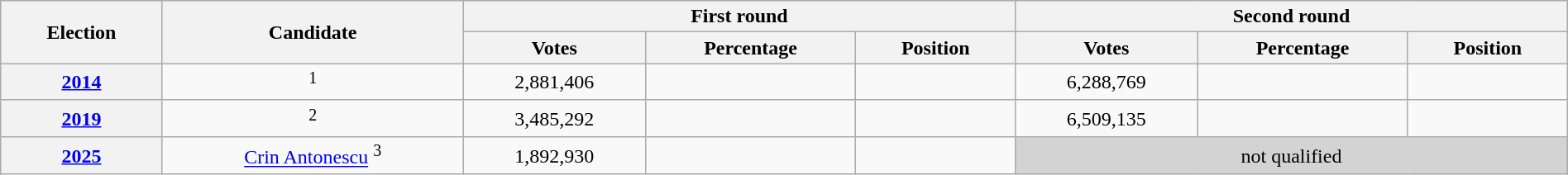<table class=wikitable width=100%>
<tr>
<th rowspan=2>Election</th>
<th rowspan=2>Candidate</th>
<th colspan=3>First round</th>
<th colspan=3>Second round</th>
</tr>
<tr>
<th>Votes</th>
<th>Percentage</th>
<th>Position</th>
<th>Votes</th>
<th>Percentage</th>
<th>Position</th>
</tr>
<tr align=center>
<th><a href='#'>2014</a></th>
<td><sup>1</sup></td>
<td>2,881,406</td>
<td></td>
<td></td>
<td>6,288,769</td>
<td></td>
<td></td>
</tr>
<tr align=center>
<th><a href='#'>2019</a></th>
<td><sup>2</sup></td>
<td>3,485,292</td>
<td></td>
<td></td>
<td>6,509,135</td>
<td></td>
<td></td>
</tr>
<tr align=center>
<th><a href='#'>2025</a></th>
<td><a href='#'>Crin Antonescu</a> <sup>3</sup></td>
<td>1,892,930</td>
<td></td>
<td></td>
<td bgcolor=lightgrey colspan=3>not qualified</td>
</tr>
</table>
